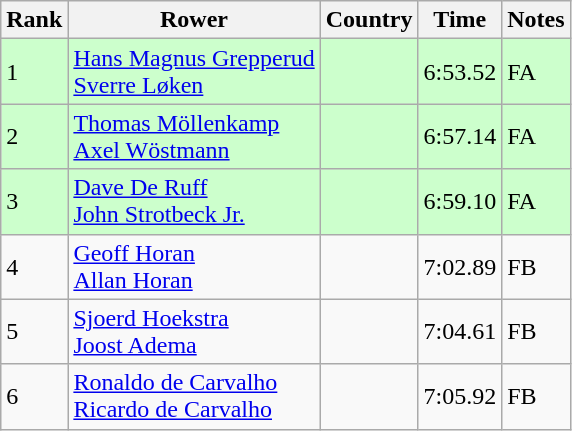<table class="wikitable">
<tr>
<th>Rank</th>
<th>Rower</th>
<th>Country</th>
<th>Time</th>
<th>Notes</th>
</tr>
<tr bgcolor=ccffcc>
<td>1</td>
<td><a href='#'>Hans Magnus Grepperud</a><br><a href='#'>Sverre Løken</a></td>
<td></td>
<td>6:53.52</td>
<td>FA</td>
</tr>
<tr bgcolor=ccffcc>
<td>2</td>
<td><a href='#'>Thomas Möllenkamp</a><br><a href='#'>Axel Wöstmann</a></td>
<td></td>
<td>6:57.14</td>
<td>FA</td>
</tr>
<tr bgcolor=ccffcc>
<td>3</td>
<td><a href='#'>Dave De Ruff</a><br><a href='#'>John Strotbeck Jr.</a></td>
<td></td>
<td>6:59.10</td>
<td>FA</td>
</tr>
<tr>
<td>4</td>
<td><a href='#'>Geoff Horan</a><br><a href='#'>Allan Horan</a></td>
<td></td>
<td>7:02.89</td>
<td>FB</td>
</tr>
<tr>
<td>5</td>
<td><a href='#'>Sjoerd Hoekstra</a><br><a href='#'>Joost Adema</a></td>
<td></td>
<td>7:04.61</td>
<td>FB</td>
</tr>
<tr>
<td>6</td>
<td><a href='#'>Ronaldo de Carvalho</a><br><a href='#'>Ricardo de Carvalho</a></td>
<td></td>
<td>7:05.92</td>
<td>FB</td>
</tr>
</table>
